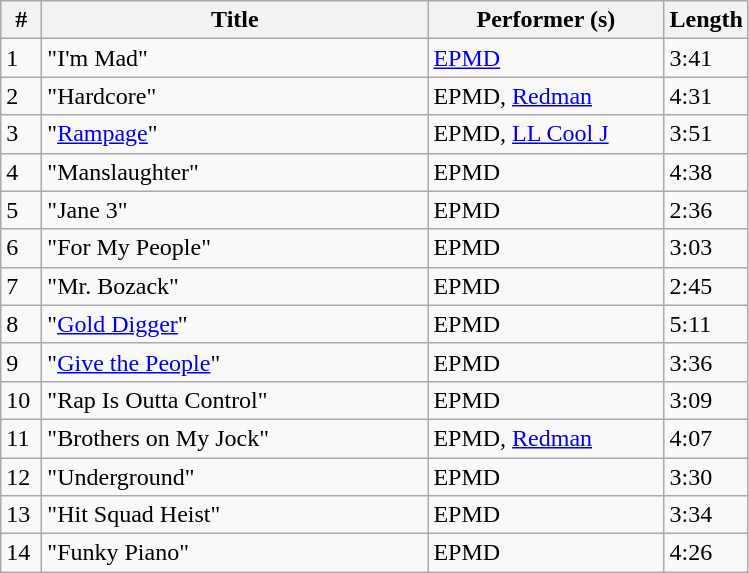<table class="wikitable">
<tr>
<th align="center" width="20">#</th>
<th align="center" width="250">Title</th>
<th align="center" width="150">Performer (s)</th>
<th align="center" width="30">Length</th>
</tr>
<tr>
<td>1</td>
<td>"I'm Mad"</td>
<td><a href='#'>EPMD</a></td>
<td>3:41</td>
</tr>
<tr>
<td>2</td>
<td>"Hardcore"</td>
<td>EPMD, <a href='#'>Redman</a></td>
<td>4:31</td>
</tr>
<tr>
<td>3</td>
<td>"<a href='#'>Rampage</a>"</td>
<td>EPMD, <a href='#'>LL Cool J</a></td>
<td>3:51</td>
</tr>
<tr>
<td>4</td>
<td>"Manslaughter"</td>
<td>EPMD</td>
<td>4:38</td>
</tr>
<tr>
<td>5</td>
<td>"Jane 3"</td>
<td>EPMD</td>
<td>2:36</td>
</tr>
<tr>
<td>6</td>
<td>"For My People"</td>
<td>EPMD</td>
<td>3:03</td>
</tr>
<tr>
<td>7</td>
<td>"Mr. Bozack"</td>
<td>EPMD</td>
<td>2:45</td>
</tr>
<tr>
<td>8</td>
<td>"<a href='#'>Gold Digger</a>"</td>
<td>EPMD</td>
<td>5:11</td>
</tr>
<tr>
<td>9</td>
<td>"<a href='#'>Give the People</a>"</td>
<td>EPMD</td>
<td>3:36</td>
</tr>
<tr>
<td>10</td>
<td>"Rap Is Outta Control"</td>
<td>EPMD</td>
<td>3:09</td>
</tr>
<tr>
<td>11</td>
<td>"Brothers on My Jock"</td>
<td>EPMD, <a href='#'>Redman</a></td>
<td>4:07</td>
</tr>
<tr>
<td>12</td>
<td>"Underground"</td>
<td>EPMD</td>
<td>3:30</td>
</tr>
<tr>
<td>13</td>
<td>"Hit Squad Heist"</td>
<td>EPMD</td>
<td>3:34</td>
</tr>
<tr>
<td>14</td>
<td>"Funky Piano"</td>
<td>EPMD</td>
<td>4:26</td>
</tr>
</table>
